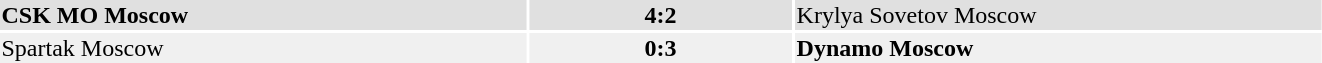<table width="70%">
<tr bgcolor="#e0e0e0">
<td style="width:40%;"><strong>CSK MO Moscow</strong></td>
<th style="width:20%;"><strong>4:2</strong></th>
<td style="width:40%;">Krylya Sovetov Moscow</td>
</tr>
<tr bgcolor="#f0f0f0">
<td>Spartak Moscow</td>
<td align="center"><strong>0:3</strong></td>
<td><strong>Dynamo Moscow</strong></td>
</tr>
</table>
